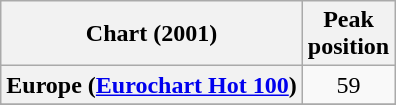<table class="wikitable sortable plainrowheaders" style="text-align:center">
<tr>
<th>Chart (2001)</th>
<th>Peak<br>position</th>
</tr>
<tr>
<th scope="row">Europe (<a href='#'>Eurochart Hot 100</a>)</th>
<td>59</td>
</tr>
<tr>
</tr>
<tr>
</tr>
<tr>
</tr>
</table>
